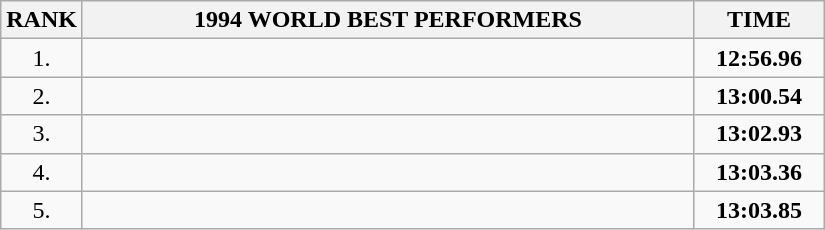<table class=wikitable>
<tr>
<th>RANK</th>
<th align="center" style="width: 25em">1994 WORLD BEST PERFORMERS</th>
<th align="center" style="width: 5em">TIME</th>
</tr>
<tr>
<td align="center">1.</td>
<td></td>
<td align="center"><strong>12:56.96</strong></td>
</tr>
<tr>
<td align="center">2.</td>
<td></td>
<td align="center"><strong>13:00.54</strong></td>
</tr>
<tr>
<td align="center">3.</td>
<td></td>
<td align="center"><strong>13:02.93</strong></td>
</tr>
<tr>
<td align="center">4.</td>
<td></td>
<td align="center"><strong>13:03.36</strong></td>
</tr>
<tr>
<td align="center">5.</td>
<td></td>
<td align="center"><strong>13:03.85</strong></td>
</tr>
</table>
